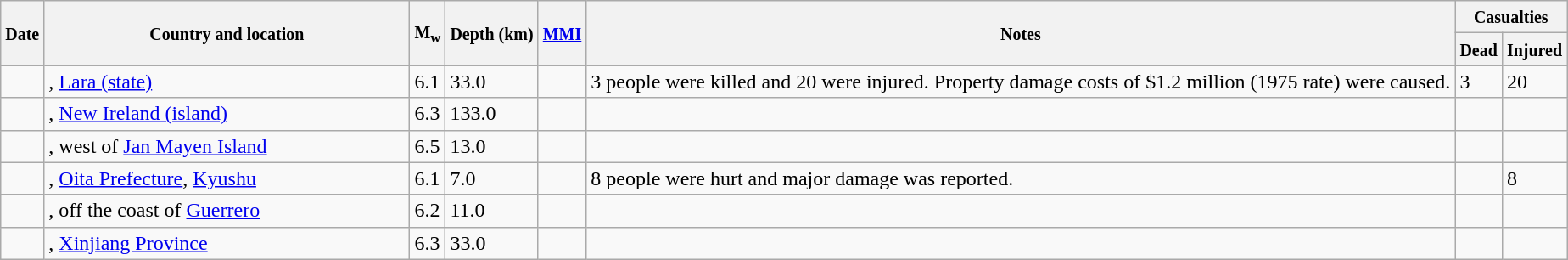<table class="wikitable sortable sort-under" style="border:1px black; margin-left:1em;">
<tr>
<th rowspan="2"><small>Date</small></th>
<th rowspan="2" style="width: 280px"><small>Country and location</small></th>
<th rowspan="2"><small>M<sub>w</sub></small></th>
<th rowspan="2"><small>Depth (km)</small></th>
<th rowspan="2"><small><a href='#'>MMI</a></small></th>
<th rowspan="2" class="unsortable"><small>Notes</small></th>
<th colspan="2"><small>Casualties</small></th>
</tr>
<tr>
<th><small>Dead</small></th>
<th><small>Injured</small></th>
</tr>
<tr>
<td></td>
<td>, <a href='#'>Lara (state)</a></td>
<td>6.1</td>
<td>33.0</td>
<td></td>
<td>3 people were killed and 20 were injured. Property damage costs of $1.2 million (1975 rate) were caused.</td>
<td>3</td>
<td>20</td>
</tr>
<tr>
<td></td>
<td>, <a href='#'>New Ireland (island)</a></td>
<td>6.3</td>
<td>133.0</td>
<td></td>
<td></td>
<td></td>
<td></td>
</tr>
<tr>
<td></td>
<td>, west of <a href='#'>Jan Mayen Island</a></td>
<td>6.5</td>
<td>13.0</td>
<td></td>
<td></td>
<td></td>
<td></td>
</tr>
<tr>
<td></td>
<td>, <a href='#'>Oita Prefecture</a>, <a href='#'>Kyushu</a></td>
<td>6.1</td>
<td>7.0</td>
<td></td>
<td>8 people were hurt and major damage was reported.</td>
<td></td>
<td>8</td>
</tr>
<tr>
<td></td>
<td>, off the coast of <a href='#'>Guerrero</a></td>
<td>6.2</td>
<td>11.0</td>
<td></td>
<td></td>
<td></td>
<td></td>
</tr>
<tr>
<td></td>
<td>, <a href='#'>Xinjiang Province</a></td>
<td>6.3</td>
<td>33.0</td>
<td></td>
<td></td>
<td></td>
<td></td>
</tr>
</table>
